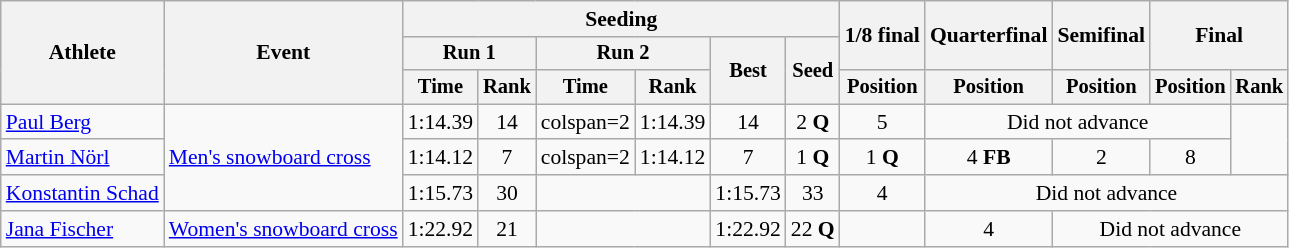<table class=wikitable style="font-size:90%">
<tr>
<th rowspan=3>Athlete</th>
<th rowspan=3>Event</th>
<th colspan=6>Seeding</th>
<th rowspan=2>1/8 final</th>
<th rowspan=2>Quarterfinal</th>
<th rowspan=2>Semifinal</th>
<th rowspan=2 colspan=2>Final</th>
</tr>
<tr style=font-size:95%>
<th colspan=2>Run 1</th>
<th colspan=2>Run 2</th>
<th rowspan=2>Best</th>
<th rowspan=2>Seed</th>
</tr>
<tr style=font-size:95%>
<th>Time</th>
<th>Rank</th>
<th>Time</th>
<th>Rank</th>
<th>Position</th>
<th>Position</th>
<th>Position</th>
<th>Position</th>
<th>Rank</th>
</tr>
<tr align=center>
<td align=left><a href='#'>Paul Berg</a></td>
<td align=left rowspan=3><a href='#'>Men's snowboard cross</a></td>
<td>1:14.39</td>
<td>14</td>
<td>colspan=2 </td>
<td>1:14.39</td>
<td>14</td>
<td>2 <strong>Q</strong></td>
<td>5</td>
<td colspan=3>Did not advance</td>
</tr>
<tr align=center>
<td align=left><a href='#'>Martin Nörl</a></td>
<td>1:14.12</td>
<td>7</td>
<td>colspan=2 </td>
<td>1:14.12</td>
<td>7</td>
<td>1 <strong>Q</strong></td>
<td>1 <strong>Q</strong></td>
<td>4 <strong>FB</strong></td>
<td>2</td>
<td>8</td>
</tr>
<tr align=center>
<td align=left><a href='#'>Konstantin Schad</a></td>
<td>1:15.73</td>
<td>30</td>
<td colspan=2></td>
<td>1:15.73</td>
<td>33</td>
<td>4</td>
<td colspan=4>Did not advance</td>
</tr>
<tr align=center>
<td align=left><a href='#'>Jana Fischer</a></td>
<td align=left><a href='#'>Women's snowboard cross</a></td>
<td>1:22.92</td>
<td>21</td>
<td colspan=2></td>
<td>1:22.92</td>
<td>22 <strong>Q</strong></td>
<td></td>
<td>4</td>
<td colspan=3>Did not advance</td>
</tr>
</table>
